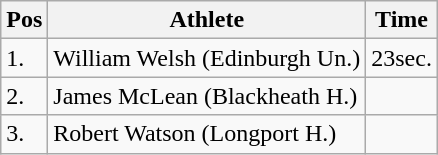<table class="wikitable">
<tr>
<th>Pos</th>
<th>Athlete</th>
<th>Time</th>
</tr>
<tr>
<td>1.</td>
<td>William Welsh (Edinburgh Un.)</td>
<td>23sec.</td>
</tr>
<tr>
<td>2.</td>
<td>James McLean (Blackheath H.)</td>
<td></td>
</tr>
<tr>
<td>3.</td>
<td>Robert Watson (Longport H.)</td>
<td></td>
</tr>
</table>
